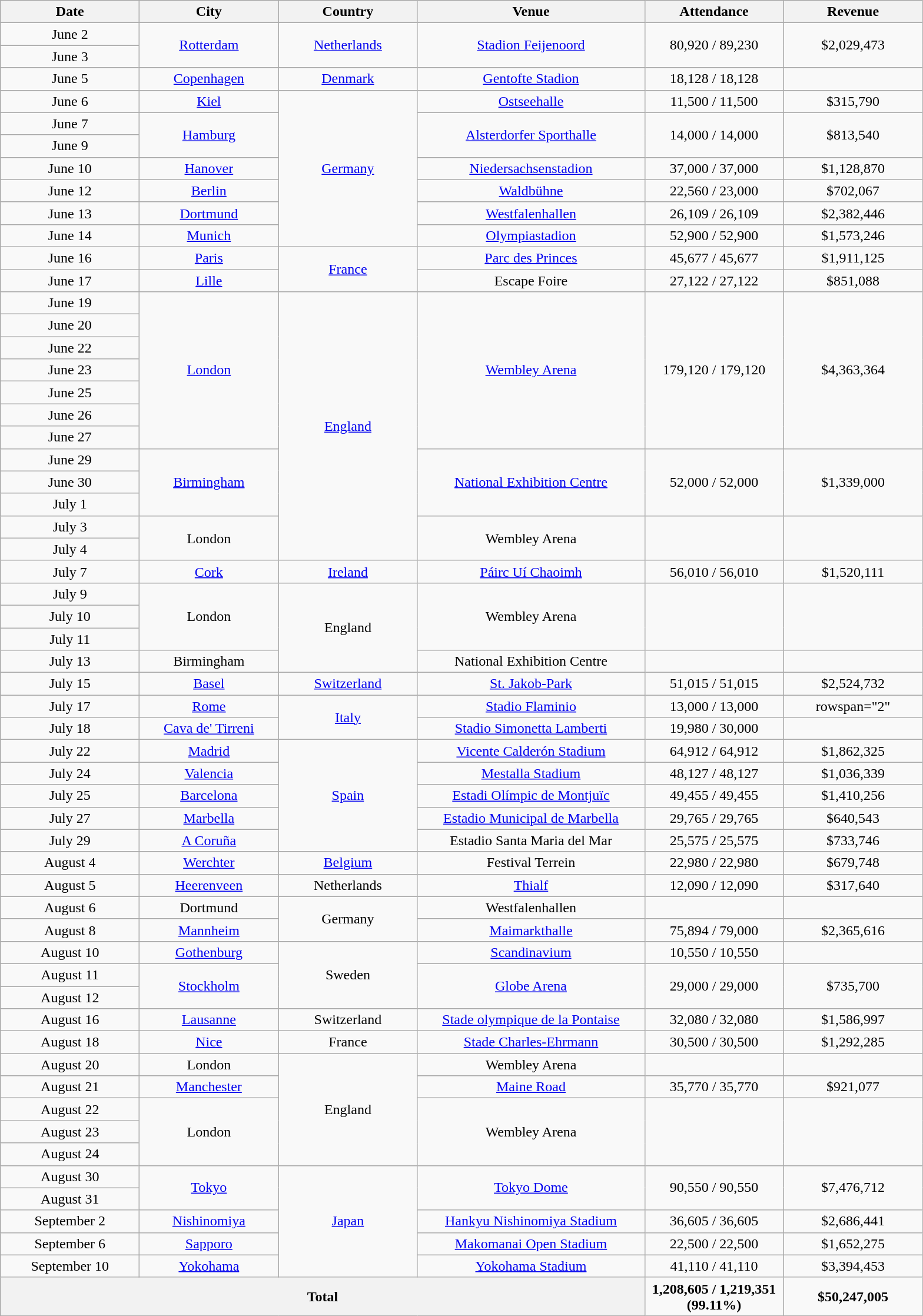<table class="wikitable" style="text-align:center;">
<tr>
<th width="150">Date</th>
<th width="150">City</th>
<th width="150">Country</th>
<th width="250">Venue</th>
<th width="150">Attendance</th>
<th width="150">Revenue</th>
</tr>
<tr>
<td>June 2</td>
<td rowspan="2"><a href='#'>Rotterdam</a></td>
<td rowspan="2"><a href='#'>Netherlands</a></td>
<td rowspan="2"><a href='#'>Stadion Feijenoord</a></td>
<td rowspan="2">80,920 / 89,230</td>
<td rowspan="2">$2,029,473</td>
</tr>
<tr>
<td>June 3</td>
</tr>
<tr>
<td>June 5</td>
<td><a href='#'>Copenhagen</a></td>
<td><a href='#'>Denmark</a></td>
<td><a href='#'>Gentofte Stadion</a></td>
<td>18,128 / 18,128</td>
<td></td>
</tr>
<tr>
<td>June 6</td>
<td><a href='#'>Kiel</a></td>
<td rowspan="7"><a href='#'>Germany</a></td>
<td><a href='#'>Ostseehalle</a></td>
<td>11,500 / 11,500</td>
<td>$315,790</td>
</tr>
<tr>
<td>June 7</td>
<td rowspan="2"><a href='#'>Hamburg</a></td>
<td rowspan="2"><a href='#'>Alsterdorfer Sporthalle</a></td>
<td rowspan="2">14,000 / 14,000</td>
<td rowspan="2">$813,540</td>
</tr>
<tr>
<td>June 9</td>
</tr>
<tr>
<td>June 10</td>
<td><a href='#'>Hanover</a></td>
<td><a href='#'>Niedersachsenstadion</a></td>
<td>37,000 / 37,000</td>
<td>$1,128,870</td>
</tr>
<tr>
<td>June 12</td>
<td><a href='#'>Berlin</a></td>
<td><a href='#'>Waldbühne</a></td>
<td>22,560 / 23,000</td>
<td>$702,067</td>
</tr>
<tr>
<td>June 13</td>
<td><a href='#'>Dortmund</a></td>
<td><a href='#'>Westfalenhallen</a></td>
<td>26,109 / 26,109</td>
<td>$2,382,446</td>
</tr>
<tr>
<td>June 14</td>
<td><a href='#'>Munich</a></td>
<td><a href='#'>Olympiastadion</a></td>
<td>52,900 / 52,900</td>
<td>$1,573,246</td>
</tr>
<tr>
<td>June 16</td>
<td><a href='#'>Paris</a></td>
<td rowspan="2"><a href='#'>France</a></td>
<td><a href='#'>Parc des Princes</a></td>
<td>45,677 / 45,677</td>
<td>$1,911,125</td>
</tr>
<tr>
<td>June 17</td>
<td><a href='#'>Lille</a></td>
<td>Escape Foire</td>
<td>27,122 / 27,122</td>
<td>$851,088</td>
</tr>
<tr>
<td>June 19</td>
<td rowspan="7"><a href='#'>London</a></td>
<td rowspan="12"><a href='#'>England</a></td>
<td rowspan="7"><a href='#'>Wembley Arena</a></td>
<td rowspan="7">179,120 / 179,120</td>
<td rowspan="7">$4,363,364</td>
</tr>
<tr>
<td>June 20</td>
</tr>
<tr>
<td>June 22</td>
</tr>
<tr>
<td>June 23</td>
</tr>
<tr>
<td>June 25</td>
</tr>
<tr>
<td>June 26</td>
</tr>
<tr>
<td>June 27</td>
</tr>
<tr>
<td>June 29</td>
<td rowspan="3"><a href='#'>Birmingham</a></td>
<td rowspan="3"><a href='#'>National Exhibition Centre</a></td>
<td rowspan="3">52,000 / 52,000</td>
<td rowspan="3">$1,339,000</td>
</tr>
<tr>
<td>June 30</td>
</tr>
<tr>
<td>July 1</td>
</tr>
<tr>
<td>July 3</td>
<td rowspan="2">London</td>
<td rowspan="2">Wembley Arena</td>
<td rowspan="2"></td>
<td rowspan="2"></td>
</tr>
<tr>
<td>July 4</td>
</tr>
<tr>
<td>July 7</td>
<td><a href='#'>Cork</a></td>
<td><a href='#'>Ireland</a></td>
<td><a href='#'>Páirc Uí Chaoimh</a></td>
<td>56,010 / 56,010</td>
<td>$1,520,111</td>
</tr>
<tr>
<td>July 9</td>
<td rowspan="3">London</td>
<td rowspan="4">England</td>
<td rowspan="3">Wembley Arena</td>
<td rowspan="3"></td>
<td rowspan="3"></td>
</tr>
<tr>
<td>July 10</td>
</tr>
<tr>
<td>July 11</td>
</tr>
<tr>
<td>July 13</td>
<td>Birmingham</td>
<td>National Exhibition Centre</td>
<td></td>
<td></td>
</tr>
<tr>
<td>July 15</td>
<td><a href='#'>Basel</a></td>
<td><a href='#'>Switzerland</a></td>
<td><a href='#'>St. Jakob-Park</a></td>
<td>51,015 / 51,015</td>
<td>$2,524,732</td>
</tr>
<tr>
<td>July 17</td>
<td><a href='#'>Rome</a></td>
<td rowspan="2"><a href='#'>Italy</a></td>
<td><a href='#'>Stadio Flaminio</a></td>
<td>13,000 / 13,000</td>
<td>rowspan="2"</td>
</tr>
<tr>
<td>July 18</td>
<td><a href='#'>Cava de' Tirreni</a></td>
<td><a href='#'>Stadio Simonetta Lamberti</a></td>
<td>19,980 / 30,000</td>
</tr>
<tr>
<td>July 22</td>
<td><a href='#'>Madrid</a></td>
<td rowspan="5"><a href='#'>Spain</a></td>
<td><a href='#'>Vicente Calderón Stadium</a></td>
<td>64,912 / 64,912</td>
<td>$1,862,325</td>
</tr>
<tr>
<td>July 24</td>
<td><a href='#'>Valencia</a></td>
<td><a href='#'>Mestalla Stadium</a></td>
<td>48,127 / 48,127</td>
<td>$1,036,339</td>
</tr>
<tr>
<td>July 25</td>
<td><a href='#'>Barcelona</a></td>
<td><a href='#'>Estadi Olímpic de Montjuïc</a></td>
<td>49,455 / 49,455</td>
<td>$1,410,256</td>
</tr>
<tr>
<td>July 27</td>
<td><a href='#'>Marbella</a></td>
<td><a href='#'>Estadio Municipal de Marbella</a></td>
<td>29,765 / 29,765</td>
<td>$640,543</td>
</tr>
<tr>
<td>July 29</td>
<td><a href='#'>A Coruña</a></td>
<td>Estadio Santa Maria del Mar</td>
<td>25,575 / 25,575</td>
<td>$733,746</td>
</tr>
<tr>
<td>August 4</td>
<td><a href='#'>Werchter</a></td>
<td><a href='#'>Belgium</a></td>
<td>Festival Terrein</td>
<td>22,980 / 22,980</td>
<td>$679,748</td>
</tr>
<tr>
<td>August 5</td>
<td><a href='#'>Heerenveen</a></td>
<td>Netherlands</td>
<td><a href='#'>Thialf</a></td>
<td>12,090 / 12,090</td>
<td>$317,640</td>
</tr>
<tr>
<td>August 6</td>
<td>Dortmund</td>
<td rowspan="2">Germany</td>
<td>Westfalenhallen</td>
<td></td>
<td></td>
</tr>
<tr>
<td>August 8</td>
<td><a href='#'>Mannheim</a></td>
<td><a href='#'>Maimarkthalle</a></td>
<td>75,894 / 79,000</td>
<td>$2,365,616</td>
</tr>
<tr>
<td>August 10</td>
<td><a href='#'>Gothenburg</a></td>
<td rowspan="3">Sweden</td>
<td><a href='#'>Scandinavium</a></td>
<td>10,550 / 10,550</td>
<td></td>
</tr>
<tr>
<td>August 11</td>
<td rowspan="2"><a href='#'>Stockholm</a></td>
<td rowspan="2"><a href='#'>Globe Arena</a></td>
<td rowspan="2">29,000 / 29,000</td>
<td rowspan="2">$735,700</td>
</tr>
<tr>
<td>August 12</td>
</tr>
<tr>
<td>August 16</td>
<td><a href='#'>Lausanne</a></td>
<td>Switzerland</td>
<td><a href='#'>Stade olympique de la Pontaise</a></td>
<td>32,080 / 32,080</td>
<td>$1,586,997</td>
</tr>
<tr>
<td>August 18</td>
<td><a href='#'>Nice</a></td>
<td>France</td>
<td><a href='#'>Stade Charles-Ehrmann</a></td>
<td>30,500 / 30,500</td>
<td>$1,292,285</td>
</tr>
<tr>
<td>August 20</td>
<td>London</td>
<td rowspan="5">England</td>
<td>Wembley Arena</td>
<td></td>
<td></td>
</tr>
<tr>
<td>August 21</td>
<td><a href='#'>Manchester</a></td>
<td><a href='#'>Maine Road</a></td>
<td>35,770 / 35,770</td>
<td>$921,077</td>
</tr>
<tr>
<td>August 22</td>
<td rowspan="3">London</td>
<td rowspan="3">Wembley Arena</td>
<td rowspan="3"></td>
<td rowspan="3"></td>
</tr>
<tr>
<td>August 23</td>
</tr>
<tr>
<td>August 24</td>
</tr>
<tr>
<td>August 30</td>
<td rowspan="2"><a href='#'>Tokyo</a></td>
<td rowspan="5"><a href='#'>Japan</a></td>
<td rowspan="2"><a href='#'>Tokyo Dome</a></td>
<td rowspan="2">90,550 / 90,550</td>
<td rowspan="2">$7,476,712</td>
</tr>
<tr>
<td>August 31</td>
</tr>
<tr>
<td>September 2</td>
<td><a href='#'>Nishinomiya</a></td>
<td><a href='#'>Hankyu Nishinomiya Stadium</a></td>
<td>36,605 / 36,605</td>
<td>$2,686,441</td>
</tr>
<tr>
<td>September 6</td>
<td><a href='#'>Sapporo</a></td>
<td><a href='#'>Makomanai Open Stadium</a></td>
<td>22,500 / 22,500</td>
<td>$1,652,275</td>
</tr>
<tr>
<td>September 10</td>
<td><a href='#'>Yokohama</a></td>
<td><a href='#'>Yokohama Stadium</a></td>
<td>41,110 / 41,110</td>
<td>$3,394,453</td>
</tr>
<tr>
<th colspan="4">Total</th>
<td><strong>1,208,605 / 1,219,351 (99.11%)</strong></td>
<td><strong>$50,247,005</strong></td>
</tr>
</table>
